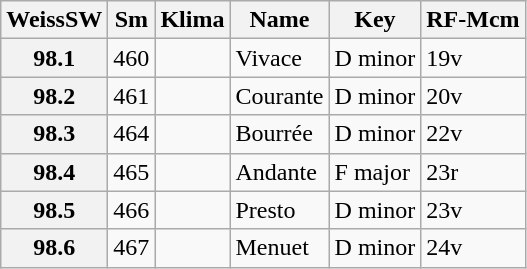<table border="1" class="wikitable sortable">
<tr>
<th data-sort-type="number">WeissSW</th>
<th>Sm</th>
<th>Klima</th>
<th class="unsortable">Name</th>
<th class="unsortable">Key</th>
<th>RF-Mcm</th>
</tr>
<tr>
<th data-sort-value="1">98.1</th>
<td>460</td>
<td></td>
<td>Vivace</td>
<td>D minor</td>
<td>19v</td>
</tr>
<tr>
<th data-sort-value="2">98.2</th>
<td>461</td>
<td></td>
<td>Courante</td>
<td>D minor</td>
<td>20v</td>
</tr>
<tr>
<th data-sort-value="3">98.3</th>
<td>464</td>
<td></td>
<td>Bourrée</td>
<td>D minor</td>
<td>22v</td>
</tr>
<tr>
<th data-sort-value="4">98.4</th>
<td>465</td>
<td></td>
<td>Andante</td>
<td>F major</td>
<td>23r</td>
</tr>
<tr>
<th data-sort-value="5">98.5</th>
<td>466</td>
<td></td>
<td>Presto</td>
<td>D minor</td>
<td>23v</td>
</tr>
<tr>
<th data-sort-value="6">98.6</th>
<td>467</td>
<td></td>
<td>Menuet</td>
<td>D minor</td>
<td>24v</td>
</tr>
</table>
